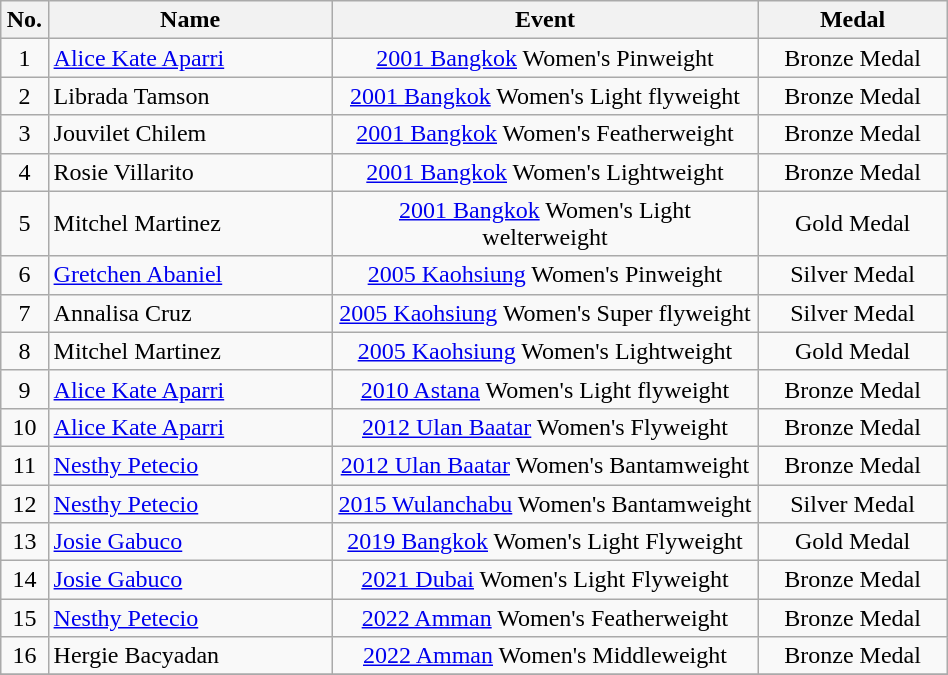<table class="wikitable" width=50%>
<tr>
<th width=05%>No.</th>
<th width=30%>Name</th>
<th width=45%>Event</th>
<th width=20%>Medal</th>
</tr>
<tr align=center>
<td>1</td>
<td align=left><a href='#'>Alice Kate Aparri</a></td>
<td><a href='#'>2001 Bangkok</a> Women's Pinweight</td>
<td> Bronze Medal</td>
</tr>
<tr align=center>
<td>2</td>
<td align=left>Librada Tamson</td>
<td><a href='#'>2001 Bangkok</a> Women's Light flyweight</td>
<td> Bronze Medal</td>
</tr>
<tr align=center>
<td>3</td>
<td align=left>Jouvilet Chilem</td>
<td><a href='#'>2001 Bangkok</a> Women's Featherweight</td>
<td> Bronze Medal</td>
</tr>
<tr align=center>
<td>4</td>
<td align=left>Rosie Villarito</td>
<td><a href='#'>2001 Bangkok</a> Women's Lightweight</td>
<td> Bronze Medal</td>
</tr>
<tr align=center>
<td>5</td>
<td align=left>Mitchel Martinez</td>
<td><a href='#'>2001 Bangkok</a> Women's Light welterweight</td>
<td> Gold Medal</td>
</tr>
<tr align=center>
<td>6</td>
<td align=left><a href='#'>Gretchen Abaniel</a></td>
<td><a href='#'>2005 Kaohsiung</a> Women's Pinweight</td>
<td> Silver Medal</td>
</tr>
<tr align=center>
<td>7</td>
<td align=left>Annalisa Cruz</td>
<td><a href='#'>2005 Kaohsiung</a> Women's Super flyweight</td>
<td> Silver Medal</td>
</tr>
<tr align=center>
<td>8</td>
<td align=left>Mitchel Martinez</td>
<td><a href='#'>2005 Kaohsiung</a> Women's Lightweight</td>
<td> Gold Medal</td>
</tr>
<tr align=center>
<td>9</td>
<td align=left><a href='#'>Alice Kate Aparri</a></td>
<td><a href='#'>2010 Astana</a> Women's Light flyweight</td>
<td> Bronze Medal</td>
</tr>
<tr align=center>
<td>10</td>
<td align=left><a href='#'>Alice Kate Aparri</a></td>
<td><a href='#'>2012 Ulan Baatar</a> Women's Flyweight</td>
<td> Bronze Medal</td>
</tr>
<tr align=center>
<td>11</td>
<td align=left><a href='#'>Nesthy Petecio</a></td>
<td><a href='#'>2012 Ulan Baatar</a> Women's Bantamweight</td>
<td> Bronze Medal</td>
</tr>
<tr align=center>
<td>12</td>
<td align=left><a href='#'>Nesthy Petecio</a></td>
<td><a href='#'>2015 Wulanchabu</a> Women's Bantamweight</td>
<td> Silver Medal</td>
</tr>
<tr align=center>
<td>13</td>
<td align=left><a href='#'>Josie Gabuco</a></td>
<td><a href='#'>2019 Bangkok</a> Women's Light Flyweight</td>
<td> Gold Medal</td>
</tr>
<tr align=center>
<td>14</td>
<td align=left><a href='#'>Josie Gabuco</a></td>
<td><a href='#'>2021 Dubai</a> Women's Light Flyweight</td>
<td> Bronze Medal</td>
</tr>
<tr align=center>
<td>15</td>
<td align=left><a href='#'>Nesthy Petecio</a></td>
<td><a href='#'>2022 Amman</a> Women's Featherweight</td>
<td> Bronze Medal</td>
</tr>
<tr align=center>
<td>16</td>
<td align=left>Hergie Bacyadan</td>
<td><a href='#'>2022 Amman</a> Women's Middleweight</td>
<td> Bronze Medal</td>
</tr>
<tr align=center>
</tr>
</table>
